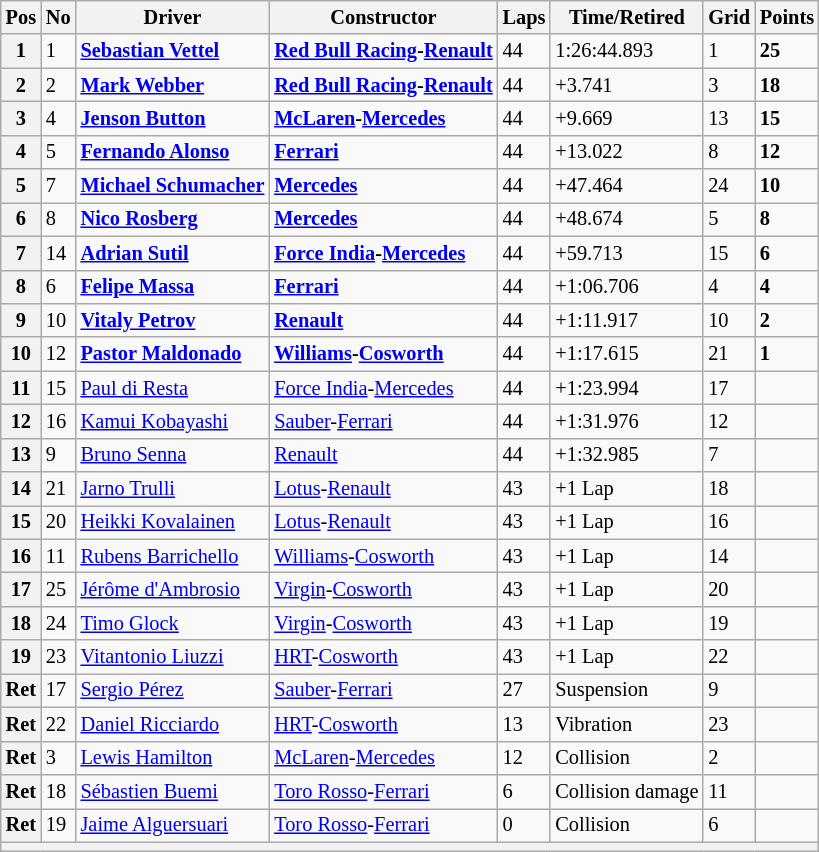<table class="wikitable" style="font-size: 85%">
<tr>
<th>Pos</th>
<th>No</th>
<th>Driver</th>
<th>Constructor</th>
<th>Laps</th>
<th>Time/Retired</th>
<th>Grid</th>
<th>Points</th>
</tr>
<tr>
<th>1</th>
<td>1</td>
<td> <strong><a href='#'>Sebastian Vettel</a></strong></td>
<td><strong><a href='#'>Red Bull Racing</a>-<a href='#'>Renault</a></strong></td>
<td>44</td>
<td>1:26:44.893</td>
<td>1</td>
<td><strong>25</strong></td>
</tr>
<tr>
<th>2</th>
<td>2</td>
<td> <strong><a href='#'>Mark Webber</a></strong></td>
<td><strong><a href='#'>Red Bull Racing</a>-<a href='#'>Renault</a></strong></td>
<td>44</td>
<td>+3.741</td>
<td>3</td>
<td><strong>18</strong></td>
</tr>
<tr>
<th>3</th>
<td>4</td>
<td> <strong><a href='#'>Jenson Button</a></strong></td>
<td><strong><a href='#'>McLaren</a>-<a href='#'>Mercedes</a></strong></td>
<td>44</td>
<td>+9.669</td>
<td>13</td>
<td><strong>15</strong></td>
</tr>
<tr>
<th>4</th>
<td>5</td>
<td> <strong><a href='#'>Fernando Alonso</a></strong></td>
<td><strong><a href='#'>Ferrari</a></strong></td>
<td>44</td>
<td>+13.022</td>
<td>8</td>
<td><strong>12</strong></td>
</tr>
<tr>
<th>5</th>
<td>7</td>
<td> <strong><a href='#'>Michael Schumacher</a></strong></td>
<td><strong><a href='#'>Mercedes</a></strong></td>
<td>44</td>
<td>+47.464</td>
<td>24</td>
<td><strong>10</strong></td>
</tr>
<tr>
<th>6</th>
<td>8</td>
<td> <strong><a href='#'>Nico Rosberg</a></strong></td>
<td><strong><a href='#'>Mercedes</a></strong></td>
<td>44</td>
<td>+48.674</td>
<td>5</td>
<td><strong>8</strong></td>
</tr>
<tr>
<th>7</th>
<td>14</td>
<td> <strong><a href='#'>Adrian Sutil</a></strong></td>
<td><strong><a href='#'>Force India</a>-<a href='#'>Mercedes</a></strong></td>
<td>44</td>
<td>+59.713</td>
<td>15</td>
<td><strong>6</strong></td>
</tr>
<tr>
<th>8</th>
<td>6</td>
<td> <strong><a href='#'>Felipe Massa</a></strong></td>
<td><strong><a href='#'>Ferrari</a></strong></td>
<td>44</td>
<td>+1:06.706</td>
<td>4</td>
<td><strong>4</strong></td>
</tr>
<tr>
<th>9</th>
<td>10</td>
<td> <strong><a href='#'>Vitaly Petrov</a></strong></td>
<td><strong><a href='#'>Renault</a></strong></td>
<td>44</td>
<td>+1:11.917</td>
<td>10</td>
<td><strong>2</strong></td>
</tr>
<tr>
<th>10</th>
<td>12</td>
<td> <strong><a href='#'>Pastor Maldonado</a></strong></td>
<td><strong><a href='#'>Williams</a>-<a href='#'>Cosworth</a></strong></td>
<td>44</td>
<td>+1:17.615</td>
<td>21</td>
<td><strong>1</strong></td>
</tr>
<tr>
<th>11</th>
<td>15</td>
<td> <a href='#'>Paul di Resta</a></td>
<td><a href='#'>Force India</a>-<a href='#'>Mercedes</a></td>
<td>44</td>
<td>+1:23.994</td>
<td>17</td>
<td></td>
</tr>
<tr>
<th>12</th>
<td>16</td>
<td> <a href='#'>Kamui Kobayashi</a></td>
<td><a href='#'>Sauber</a>-<a href='#'>Ferrari</a></td>
<td>44</td>
<td>+1:31.976</td>
<td>12</td>
<td></td>
</tr>
<tr>
<th>13</th>
<td>9</td>
<td> <a href='#'>Bruno Senna</a></td>
<td><a href='#'>Renault</a></td>
<td>44</td>
<td>+1:32.985</td>
<td>7</td>
<td></td>
</tr>
<tr>
<th>14</th>
<td>21</td>
<td> <a href='#'>Jarno Trulli</a></td>
<td><a href='#'>Lotus</a>-<a href='#'>Renault</a></td>
<td>43</td>
<td>+1 Lap</td>
<td>18</td>
<td></td>
</tr>
<tr>
<th>15</th>
<td>20</td>
<td> <a href='#'>Heikki Kovalainen</a></td>
<td><a href='#'>Lotus</a>-<a href='#'>Renault</a></td>
<td>43</td>
<td>+1 Lap</td>
<td>16</td>
<td></td>
</tr>
<tr>
<th>16</th>
<td>11</td>
<td> <a href='#'>Rubens Barrichello</a></td>
<td><a href='#'>Williams</a>-<a href='#'>Cosworth</a></td>
<td>43</td>
<td>+1 Lap</td>
<td>14</td>
<td></td>
</tr>
<tr>
<th>17</th>
<td>25</td>
<td> <a href='#'>Jérôme d'Ambrosio</a></td>
<td><a href='#'>Virgin</a>-<a href='#'>Cosworth</a></td>
<td>43</td>
<td>+1 Lap</td>
<td>20</td>
<td></td>
</tr>
<tr>
<th>18</th>
<td>24</td>
<td> <a href='#'>Timo Glock</a></td>
<td><a href='#'>Virgin</a>-<a href='#'>Cosworth</a></td>
<td>43</td>
<td>+1 Lap</td>
<td>19</td>
<td></td>
</tr>
<tr>
<th>19</th>
<td>23</td>
<td> <a href='#'>Vitantonio Liuzzi</a></td>
<td><a href='#'>HRT</a>-<a href='#'>Cosworth</a></td>
<td>43</td>
<td>+1 Lap</td>
<td>22</td>
<td></td>
</tr>
<tr>
<th>Ret</th>
<td>17</td>
<td> <a href='#'>Sergio Pérez</a></td>
<td><a href='#'>Sauber</a>-<a href='#'>Ferrari</a></td>
<td>27</td>
<td>Suspension</td>
<td>9</td>
<td></td>
</tr>
<tr>
<th>Ret</th>
<td>22</td>
<td> <a href='#'>Daniel Ricciardo</a></td>
<td><a href='#'>HRT</a>-<a href='#'>Cosworth</a></td>
<td>13</td>
<td>Vibration</td>
<td>23</td>
<td></td>
</tr>
<tr>
<th>Ret</th>
<td>3</td>
<td> <a href='#'>Lewis Hamilton</a></td>
<td><a href='#'>McLaren</a>-<a href='#'>Mercedes</a></td>
<td>12</td>
<td>Collision</td>
<td>2</td>
<td></td>
</tr>
<tr>
<th>Ret</th>
<td>18</td>
<td> <a href='#'>Sébastien Buemi</a></td>
<td><a href='#'>Toro Rosso</a>-<a href='#'>Ferrari</a></td>
<td>6</td>
<td>Collision damage</td>
<td>11</td>
<td></td>
</tr>
<tr>
<th>Ret</th>
<td>19</td>
<td> <a href='#'>Jaime Alguersuari</a></td>
<td><a href='#'>Toro Rosso</a>-<a href='#'>Ferrari</a></td>
<td>0</td>
<td>Collision</td>
<td>6</td>
<td></td>
</tr>
<tr>
<th colspan="8"></th>
</tr>
</table>
